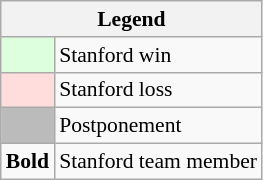<table class="wikitable" style="font-size:90%">
<tr>
<th colspan="2">Legend</th>
</tr>
<tr>
<td bgcolor="#ddffdd"> </td>
<td>Stanford win</td>
</tr>
<tr>
<td bgcolor="#ffdddd"> </td>
<td>Stanford loss</td>
</tr>
<tr>
<td bgcolor="#bbbbbb"> </td>
<td>Postponement</td>
</tr>
<tr>
<td><strong>Bold</strong></td>
<td>Stanford team member</td>
</tr>
</table>
